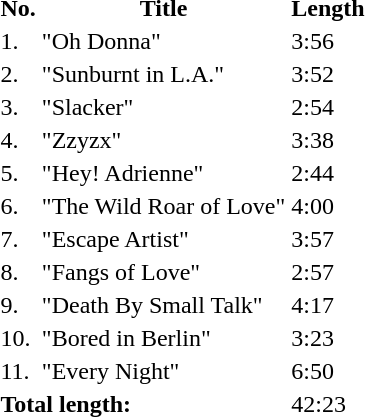<table class="tracklist">
<tr>
<th>No.</th>
<th>Title</th>
<th>Length</th>
</tr>
<tr>
<td>1.</td>
<td>"Oh Donna"</td>
<td>3:56</td>
</tr>
<tr>
<td>2.</td>
<td>"Sunburnt in L.A."</td>
<td>3:52</td>
</tr>
<tr>
<td>3.</td>
<td>"Slacker"</td>
<td>2:54</td>
</tr>
<tr>
<td>4.</td>
<td>"Zzyzx"</td>
<td>3:38</td>
</tr>
<tr>
<td>5.</td>
<td>"Hey! Adrienne"</td>
<td>2:44</td>
</tr>
<tr>
<td>6.</td>
<td>"The Wild Roar of Love"</td>
<td>4:00</td>
</tr>
<tr>
<td>7.</td>
<td>"Escape Artist"</td>
<td>3:57</td>
</tr>
<tr>
<td>8.</td>
<td>"Fangs of Love"</td>
<td>2:57</td>
</tr>
<tr>
<td>9.</td>
<td>"Death By Small Talk"</td>
<td>4:17</td>
</tr>
<tr>
<td>10.</td>
<td>"Bored in Berlin"</td>
<td>3:23</td>
</tr>
<tr>
<td>11.</td>
<td>"Every Night"</td>
<td>6:50</td>
</tr>
<tr>
<td colspan="2"><strong>Total length:</strong></td>
<td>42:23</td>
</tr>
</table>
